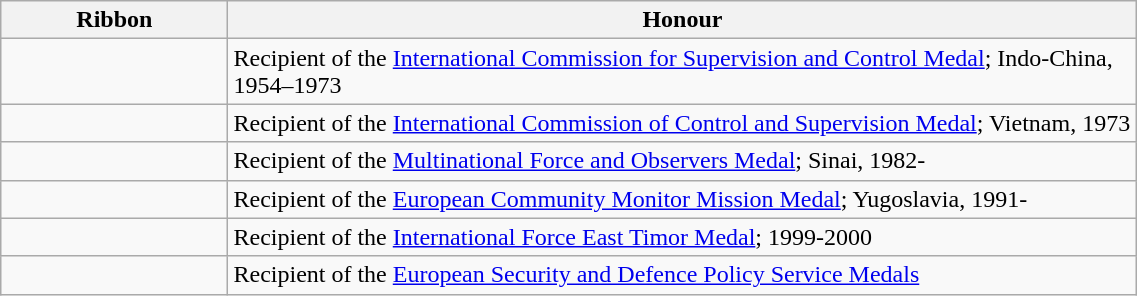<table class="wikitable" style="width:60%;">
<tr>
<th width="20%">Ribbon</th>
<th width="90%">Honour</th>
</tr>
<tr>
<td></td>
<td>Recipient of the <a href='#'>International Commission for Supervision and Control Medal</a>; Indo-China, 1954–1973</td>
</tr>
<tr>
<td></td>
<td>Recipient of the <a href='#'>International Commission of Control and Supervision Medal</a>; Vietnam, 1973</td>
</tr>
<tr>
<td></td>
<td>Recipient of the <a href='#'>Multinational Force and Observers Medal</a>; Sinai, 1982-</td>
</tr>
<tr>
<td></td>
<td>Recipient of the <a href='#'>European Community Monitor Mission Medal</a>; Yugoslavia, 1991-</td>
</tr>
<tr>
<td></td>
<td>Recipient of the <a href='#'>International Force East Timor Medal</a>; 1999-2000</td>
</tr>
<tr>
<td></td>
<td>Recipient of the <a href='#'>European Security and Defence Policy Service Medals</a></td>
</tr>
</table>
